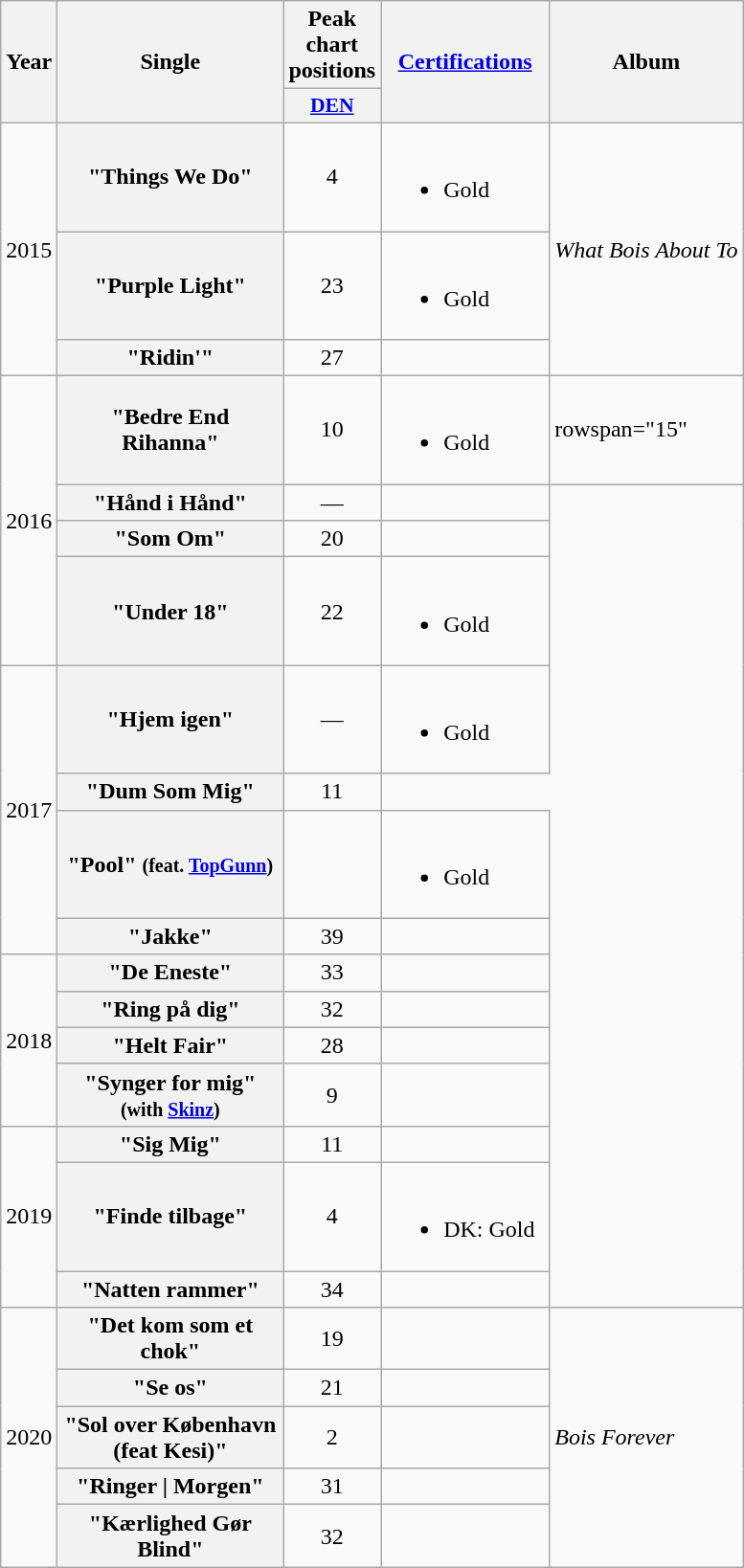<table class="wikitable plainrowheaders" style="text-align:left">
<tr>
<th align="center" rowspan="2" width="10">Year</th>
<th align="center" rowspan="2" width="150">Single</th>
<th align="center" colspan="1" width="20">Peak chart positions</th>
<th align="left" rowspan="2" width="110"><a href='#'>Certifications</a></th>
<th align="center" rowspan="2">Album</th>
</tr>
<tr>
<th scope="col" style="width:3em;font-size:90%;"><a href='#'>DEN</a><br></th>
</tr>
<tr>
<td rowspan="3">2015</td>
<th scope="row">"Things We Do"</th>
<td style="text-align:center;">4</td>
<td><br><ul><li>Gold</li></ul></td>
<td rowspan="3"><em>What Bois About To</em></td>
</tr>
<tr>
<th scope="row">"Purple Light"</th>
<td style="text-align:center;">23</td>
<td><br><ul><li>Gold</li></ul></td>
</tr>
<tr>
<th scope="row">"Ridin'"</th>
<td style="text-align:center;">27</td>
<td></td>
</tr>
<tr>
<td rowspan="4">2016</td>
<th scope="row">"Bedre End Rihanna"</th>
<td style="text-align:center;">10</td>
<td><br><ul><li>Gold</li></ul></td>
<td>rowspan="15" </td>
</tr>
<tr>
<th scope="row">"Hånd i Hånd"</th>
<td style="text-align:center;">—</td>
<td></td>
</tr>
<tr>
<th scope="row">"Som Om"</th>
<td style="text-align:center;">20</td>
<td></td>
</tr>
<tr>
<th scope="row">"Under 18"</th>
<td style="text-align:center;">22</td>
<td><br><ul><li>Gold</li></ul></td>
</tr>
<tr>
<td rowspan="4">2017</td>
<th scope="row">"Hjem igen"</th>
<td style="text-align:center;">—</td>
<td><br><ul><li>Gold</li></ul></td>
</tr>
<tr>
<th scope="row">"Dum Som Mig"</th>
<td style="text-align:center;">11</td>
</tr>
<tr>
<th scope="row">"Pool" <small>(feat. <a href='#'>TopGunn</a>)</small></th>
<td></td>
<td><br><ul><li>Gold</li></ul></td>
</tr>
<tr>
<th scope="row">"Jakke"</th>
<td style="text-align:center;">39<br></td>
<td></td>
</tr>
<tr>
<td rowspan="4">2018</td>
<th scope="row">"De Eneste"</th>
<td style="text-align:center;">33<br></td>
<td></td>
</tr>
<tr>
<th scope="row">"Ring på dig"</th>
<td style="text-align:center;">32<br></td>
<td></td>
</tr>
<tr>
<th scope="row">"Helt Fair"</th>
<td style="text-align:center;">28<br></td>
<td></td>
</tr>
<tr>
<th scope="row">"Synger for mig" <small>(with <a href='#'>Skinz</a>)</small></th>
<td style="text-align:center;">9<br></td>
<td></td>
</tr>
<tr>
<td rowspan="3">2019</td>
<th scope="row">"Sig Mig"</th>
<td style="text-align:center;">11<br></td>
<td></td>
</tr>
<tr>
<th scope="row">"Finde tilbage"</th>
<td style="text-align:center;">4<br></td>
<td><br><ul><li>DK: Gold</li></ul></td>
</tr>
<tr>
<th scope="row">"Natten rammer"<br></th>
<td style="text-align:center;">34<br></td>
<td></td>
</tr>
<tr>
<td rowspan="5">2020</td>
<th scope="row">"Det kom som et chok"</th>
<td style="text-align:center;">19<br></td>
<td></td>
<td rowspan="5"><em>Bois Forever</em></td>
</tr>
<tr>
<th scope="row">"Se os"</th>
<td style="text-align:center;">21<br></td>
<td></td>
</tr>
<tr>
<th scope="row">"Sol over København (feat Kesi)"</th>
<td style="text-align:center;">2<br></td>
<td></td>
</tr>
<tr>
<th scope="row">"Ringer | Morgen"</th>
<td style="text-align:center;">31<br></td>
<td></td>
</tr>
<tr>
<th scope="row">"Kærlighed Gør Blind"</th>
<td style="text-align:center;">32<br></td>
<td></td>
</tr>
</table>
